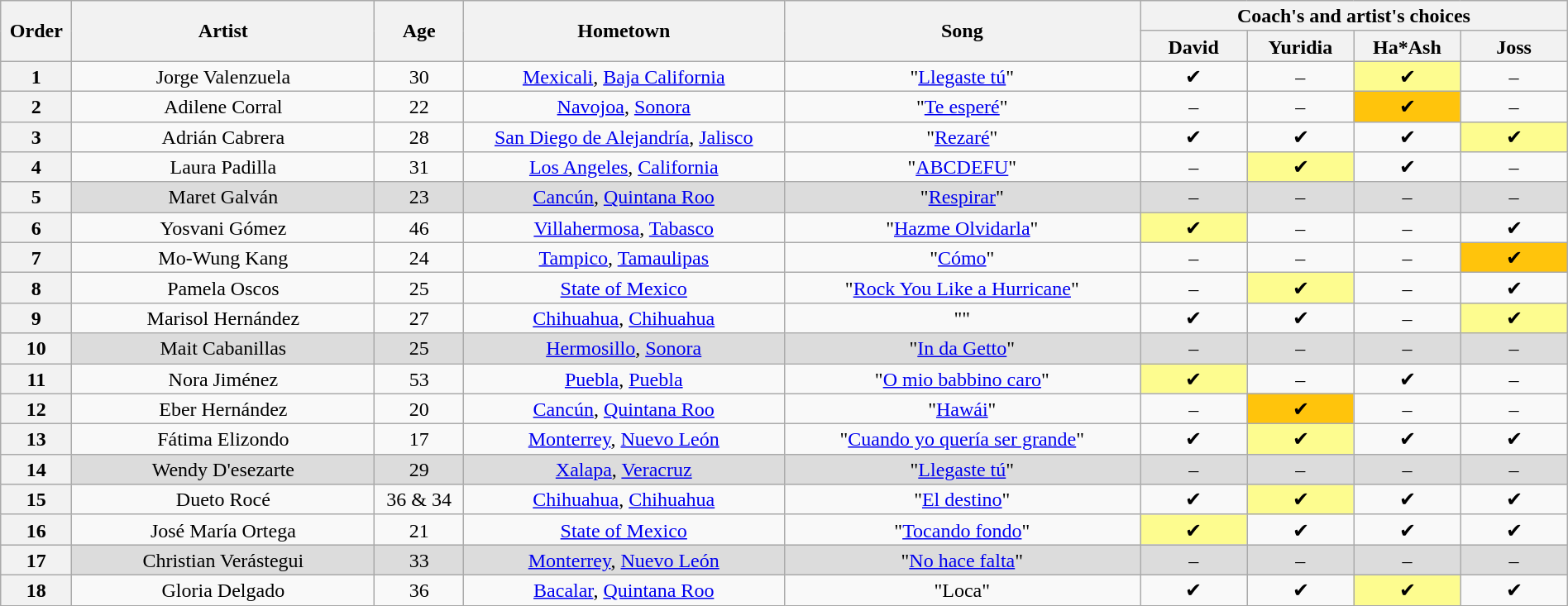<table class="wikitable" style="text-align:center; line-height:17px; width:100%">
<tr>
<th scope="col" rowspan="2" style="width:04%">Order</th>
<th scope="col" rowspan="2" style="width:17%">Artist</th>
<th scope="col" rowspan="2" style="width:05%">Age</th>
<th scope="col" rowspan="2" style="width:18%">Hometown</th>
<th scope="col" rowspan="2" style="width:20%">Song</th>
<th scope="col" colspan="4" style="width:24%">Coach's and artist's choices</th>
</tr>
<tr>
<th style="width:06%">David</th>
<th style="width:06%">Yuridia</th>
<th style="width:06%">Ha*Ash</th>
<th style="width:06%">Joss</th>
</tr>
<tr>
<th>1</th>
<td>Jorge Valenzuela</td>
<td>30</td>
<td><a href='#'>Mexicali</a>, <a href='#'>Baja California</a></td>
<td>"<a href='#'>Llegaste tú</a>"</td>
<td>✔</td>
<td>–</td>
<td style="background:#fdfc8f">✔</td>
<td>–</td>
</tr>
<tr>
<th>2</th>
<td>Adilene Corral</td>
<td>22</td>
<td><a href='#'>Navojoa</a>, <a href='#'>Sonora</a></td>
<td>"<a href='#'>Te esperé</a>"</td>
<td>–</td>
<td>–</td>
<td style="background:#ffc40c">✔</td>
<td>–</td>
</tr>
<tr>
<th>3</th>
<td>Adrián Cabrera</td>
<td>28</td>
<td><a href='#'>San Diego de Alejandría</a>, <a href='#'>Jalisco</a></td>
<td>"<a href='#'>Rezaré</a>"</td>
<td>✔</td>
<td>✔</td>
<td>✔</td>
<td style="background:#fdfc8f">✔</td>
</tr>
<tr>
<th>4</th>
<td>Laura Padilla</td>
<td>31</td>
<td><a href='#'>Los Angeles</a>, <a href='#'>California</a></td>
<td>"<a href='#'>ABCDEFU</a>"</td>
<td>–</td>
<td style="background:#fdfc8f">✔</td>
<td>✔</td>
<td>–</td>
</tr>
<tr style="background:#dcdcdc">
<th>5</th>
<td>Maret Galván</td>
<td>23</td>
<td><a href='#'>Cancún</a>, <a href='#'>Quintana Roo</a></td>
<td>"<a href='#'>Respirar</a>"</td>
<td>–</td>
<td>–</td>
<td>–</td>
<td>–</td>
</tr>
<tr>
<th>6</th>
<td>Yosvani Gómez</td>
<td>46</td>
<td><a href='#'>Villahermosa</a>, <a href='#'>Tabasco</a></td>
<td>"<a href='#'>Hazme Olvidarla</a>"</td>
<td style="background:#fdfc8f">✔</td>
<td>–</td>
<td>–</td>
<td>✔</td>
</tr>
<tr>
<th>7</th>
<td>Mo-Wung Kang</td>
<td>24</td>
<td><a href='#'>Tampico</a>, <a href='#'>Tamaulipas</a></td>
<td>"<a href='#'>Cómo</a>"</td>
<td>–</td>
<td>–</td>
<td>–</td>
<td style="background:#ffc40c">✔</td>
</tr>
<tr>
<th>8</th>
<td>Pamela Oscos</td>
<td>25</td>
<td><a href='#'>State of Mexico</a></td>
<td>"<a href='#'>Rock You Like a Hurricane</a>"</td>
<td>–</td>
<td style="background:#fdfc8f">✔</td>
<td>–</td>
<td>✔</td>
</tr>
<tr>
<th>9</th>
<td>Marisol Hernández</td>
<td>27</td>
<td><a href='#'>Chihuahua</a>, <a href='#'>Chihuahua</a></td>
<td>""</td>
<td>✔</td>
<td>✔</td>
<td>–</td>
<td style="background:#fdfc8f">✔</td>
</tr>
<tr style="background:#dcdcdc">
<th>10</th>
<td>Mait Cabanillas</td>
<td>25</td>
<td><a href='#'>Hermosillo</a>, <a href='#'>Sonora</a></td>
<td>"<a href='#'>In da Getto</a>"</td>
<td>–</td>
<td>–</td>
<td>–</td>
<td>–</td>
</tr>
<tr>
<th>11</th>
<td>Nora Jiménez</td>
<td>53</td>
<td><a href='#'>Puebla</a>, <a href='#'>Puebla</a></td>
<td>"<a href='#'>O mio babbino caro</a>"</td>
<td style="background:#fdfc8f">✔</td>
<td>–</td>
<td>✔</td>
<td>–</td>
</tr>
<tr>
<th>12</th>
<td>Eber Hernández</td>
<td>20</td>
<td><a href='#'>Cancún</a>, <a href='#'>Quintana Roo</a></td>
<td>"<a href='#'>Hawái</a>"</td>
<td>–</td>
<td style="background:#ffc40c">✔</td>
<td>–</td>
<td>–</td>
</tr>
<tr>
<th>13</th>
<td>Fátima Elizondo</td>
<td>17</td>
<td><a href='#'>Monterrey</a>, <a href='#'>Nuevo León</a></td>
<td>"<a href='#'>Cuando yo quería ser grande</a>"</td>
<td>✔</td>
<td style="background:#fdfc8f">✔</td>
<td>✔</td>
<td>✔</td>
</tr>
<tr style="background:#dcdcdc">
<th>14</th>
<td>Wendy D'esezarte</td>
<td>29</td>
<td><a href='#'>Xalapa</a>, <a href='#'>Veracruz</a></td>
<td>"<a href='#'>Llegaste tú</a>"</td>
<td>–</td>
<td>–</td>
<td>–</td>
<td>–</td>
</tr>
<tr>
<th>15</th>
<td>Dueto Rocé</td>
<td>36 & 34</td>
<td><a href='#'>Chihuahua</a>, <a href='#'>Chihuahua</a></td>
<td>"<a href='#'>El destino</a>"</td>
<td>✔</td>
<td style="background:#fdfc8f">✔</td>
<td>✔</td>
<td>✔</td>
</tr>
<tr>
<th>16</th>
<td>José María Ortega</td>
<td>21</td>
<td><a href='#'>State of Mexico</a></td>
<td>"<a href='#'>Tocando fondo</a>"</td>
<td style="background:#fdfc8f">✔</td>
<td>✔</td>
<td>✔</td>
<td>✔</td>
</tr>
<tr style="background:#dcdcdc">
<th>17</th>
<td>Christian Verástegui</td>
<td>33</td>
<td><a href='#'>Monterrey</a>, <a href='#'>Nuevo León</a></td>
<td>"<a href='#'>No hace falta</a>"</td>
<td>–</td>
<td>–</td>
<td>–</td>
<td>–</td>
</tr>
<tr>
<th>18</th>
<td>Gloria Delgado</td>
<td>36</td>
<td><a href='#'>Bacalar</a>, <a href='#'>Quintana Roo</a></td>
<td>"Loca"</td>
<td>✔</td>
<td>✔</td>
<td style="background:#fdfc8f">✔</td>
<td>✔</td>
</tr>
</table>
